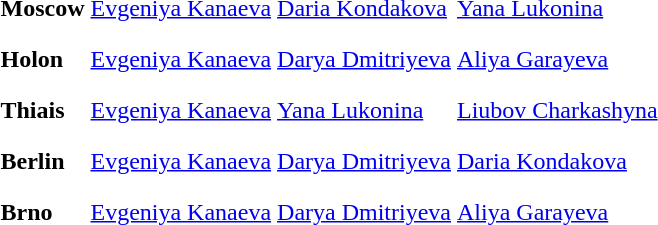<table>
<tr>
<th scope=row style="text-align:left">Moscow</th>
<td style="height:30px;"> <a href='#'>Evgeniya Kanaeva</a></td>
<td style="height:30px;"> <a href='#'>Daria Kondakova</a></td>
<td style="height:30px;"> <a href='#'>Yana Lukonina</a></td>
</tr>
<tr>
<th scope=row style="text-align:left">Holon</th>
<td style="height:30px;"> <a href='#'>Evgeniya Kanaeva</a></td>
<td style="height:30px;"> <a href='#'>Darya Dmitriyeva</a></td>
<td style="height:30px;"> <a href='#'>Aliya Garayeva</a></td>
</tr>
<tr>
<th scope=row style="text-align:left">Thiais</th>
<td style="height:30px;"> <a href='#'>Evgeniya Kanaeva</a></td>
<td style="height:30px;"> <a href='#'>Yana Lukonina</a></td>
<td style="height:30px;"> <a href='#'>Liubov Charkashyna</a></td>
</tr>
<tr>
<th scope=row style="text-align:left">Berlin</th>
<td style="height:30px;"> <a href='#'>Evgeniya Kanaeva</a></td>
<td style="height:30px;"> <a href='#'>Darya Dmitriyeva</a></td>
<td style="height:30px;"> <a href='#'>Daria Kondakova</a></td>
</tr>
<tr>
<th scope=row style="text-align:left">Brno</th>
<td style="height:30px;"> <a href='#'>Evgeniya Kanaeva</a></td>
<td style="height:30px;"> <a href='#'>Darya Dmitriyeva</a></td>
<td style="height:30px;"> <a href='#'>Aliya Garayeva</a></td>
</tr>
<tr>
</tr>
</table>
